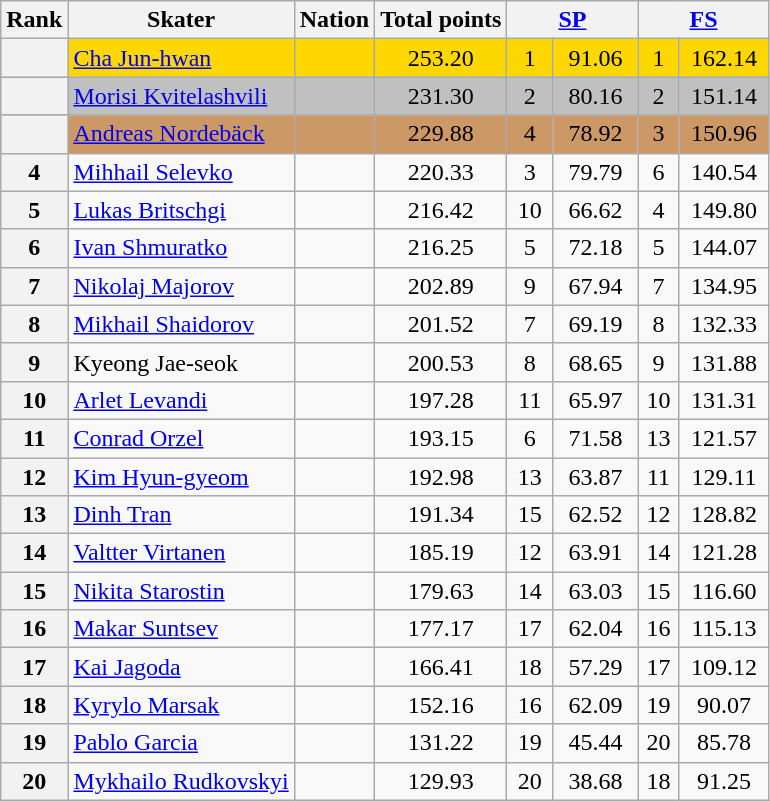<table class="wikitable sortable" style="text-align:left">
<tr>
<th scope="col">Rank</th>
<th scope="col">Skater</th>
<th scope="col">Nation</th>
<th scope="col">Total points</th>
<th scope="col" colspan="2" width="80px"><a href='#'>SP</a></th>
<th scope="col" colspan="2" width="80px"><a href='#'>FS</a></th>
</tr>
<tr bgcolor="gold">
<th scope="row"></th>
<td><a href='#'>Cha Jun-hwan</a></td>
<td></td>
<td align="center">253.20</td>
<td align="center">1</td>
<td align="center">91.06</td>
<td align="center">1</td>
<td align="center">162.14</td>
</tr>
<tr bgcolor="silver">
<th scope="row"></th>
<td><a href='#'>Morisi Kvitelashvili</a></td>
<td></td>
<td align="center">231.30</td>
<td align="center">2</td>
<td align="center">80.16</td>
<td align="center">2</td>
<td align="center">151.14</td>
</tr>
<tr bgcolor="cc9966">
<th scope="row"></th>
<td><a href='#'>Andreas Nordebäck</a></td>
<td></td>
<td align="center">229.88</td>
<td align="center">4</td>
<td align="center">78.92</td>
<td align="center">3</td>
<td align="center">150.96</td>
</tr>
<tr>
<th scope="row">4</th>
<td><a href='#'>Mihhail Selevko</a></td>
<td></td>
<td align="center">220.33</td>
<td align="center">3</td>
<td align="center">79.79</td>
<td align="center">6</td>
<td align="center">140.54</td>
</tr>
<tr>
<th scope="row">5</th>
<td><a href='#'>Lukas Britschgi</a></td>
<td></td>
<td align="center">216.42</td>
<td align="center">10</td>
<td align="center">66.62</td>
<td align="center">4</td>
<td align="center">149.80</td>
</tr>
<tr>
<th scope="row">6</th>
<td><a href='#'>Ivan Shmuratko</a></td>
<td></td>
<td align="center">216.25</td>
<td align="center">5</td>
<td align="center">72.18</td>
<td align="center">5</td>
<td align="center">144.07</td>
</tr>
<tr>
<th scope="row">7</th>
<td><a href='#'>Nikolaj Majorov</a></td>
<td></td>
<td align="center">202.89</td>
<td align="center">9</td>
<td align="center">67.94</td>
<td align="center">7</td>
<td align="center">134.95</td>
</tr>
<tr>
<th scope="row">8</th>
<td><a href='#'>Mikhail Shaidorov</a></td>
<td></td>
<td align="center">201.52</td>
<td align="center">7</td>
<td align="center">69.19</td>
<td align="center">8</td>
<td align="center">132.33</td>
</tr>
<tr>
<th scope="row">9</th>
<td>Kyeong Jae-seok</td>
<td></td>
<td align="center">200.53</td>
<td align="center">8</td>
<td align="center">68.65</td>
<td align="center">9</td>
<td align="center">131.88</td>
</tr>
<tr>
<th scope="row">10</th>
<td><a href='#'>Arlet Levandi</a></td>
<td></td>
<td align="center">197.28</td>
<td align="center">11</td>
<td align="center">65.97</td>
<td align="center">10</td>
<td align="center">131.31</td>
</tr>
<tr>
<th scope="row">11</th>
<td><a href='#'>Conrad Orzel</a></td>
<td></td>
<td align="center">193.15</td>
<td align="center">6</td>
<td align="center">71.58</td>
<td align="center">13</td>
<td align="center">121.57</td>
</tr>
<tr>
<th scope="row">12</th>
<td><a href='#'>Kim Hyun-gyeom</a></td>
<td></td>
<td align="center">192.98</td>
<td align="center">13</td>
<td align="center">63.87</td>
<td align="center">11</td>
<td align="center">129.11</td>
</tr>
<tr>
<th scope="row">13</th>
<td><a href='#'>Dinh Tran</a></td>
<td></td>
<td align="center">191.34</td>
<td align="center">15</td>
<td align="center">62.52</td>
<td align="center">12</td>
<td align="center">128.82</td>
</tr>
<tr>
<th scope="row">14</th>
<td><a href='#'>Valtter Virtanen</a></td>
<td></td>
<td align="center">185.19</td>
<td align="center">12</td>
<td align="center">63.91</td>
<td align="center">14</td>
<td align="center">121.28</td>
</tr>
<tr>
<th scope="row">15</th>
<td><a href='#'>Nikita Starostin</a></td>
<td></td>
<td align="center">179.63</td>
<td align="center">14</td>
<td align="center">63.03</td>
<td align="center">15</td>
<td align="center">116.60</td>
</tr>
<tr>
<th scope="row">16</th>
<td><a href='#'>Makar Suntsev</a></td>
<td></td>
<td align="center">177.17</td>
<td align="center">17</td>
<td align="center">62.04</td>
<td align="center">16</td>
<td align="center">115.13</td>
</tr>
<tr>
<th scope="row">17</th>
<td><a href='#'>Kai Jagoda</a></td>
<td></td>
<td align="center">166.41</td>
<td align="center">18</td>
<td align="center">57.29</td>
<td align="center">17</td>
<td align="center">109.12</td>
</tr>
<tr>
<th scope="row">18</th>
<td><a href='#'>Kyrylo Marsak</a></td>
<td></td>
<td align="center">152.16</td>
<td align="center">16</td>
<td align="center">62.09</td>
<td align="center">19</td>
<td align="center">90.07</td>
</tr>
<tr>
<th scope="row">19</th>
<td><a href='#'>Pablo Garcia</a></td>
<td></td>
<td align="center">131.22</td>
<td align="center">19</td>
<td align="center">45.44</td>
<td align="center">20</td>
<td align="center">85.78</td>
</tr>
<tr>
<th scope="row">20</th>
<td><a href='#'>Mykhailo Rudkovskyi</a></td>
<td></td>
<td align="center">129.93</td>
<td align="center">20</td>
<td align="center">38.68</td>
<td align="center">18</td>
<td align="center">91.25</td>
</tr>
</table>
